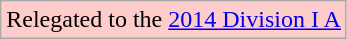<table class="wikitable">
<tr>
<td bgcolor=#ffcccc>Relegated to the <a href='#'>2014 Division I A</a></td>
</tr>
</table>
